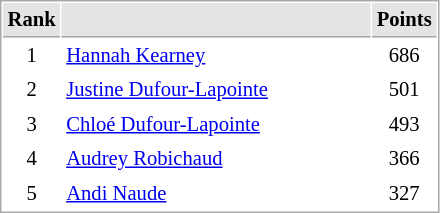<table cellspacing="1" cellpadding="3" style="border:1px solid #aaa; font-size:86%;">
<tr style="background:#e4e4e4;">
<th style="border-bottom:1px solid #aaa; width:10px;">Rank</th>
<th style="border-bottom:1px solid #aaa; width:200px;"></th>
<th style="border-bottom:1px solid #aaa; width:20px;">Points</th>
</tr>
<tr>
<td align=center>1</td>
<td> <a href='#'>Hannah Kearney</a></td>
<td align=center>686</td>
</tr>
<tr>
<td align=center>2</td>
<td> <a href='#'>Justine Dufour-Lapointe</a></td>
<td align=center>501</td>
</tr>
<tr>
<td align=center>3</td>
<td> <a href='#'>Chloé Dufour-Lapointe</a></td>
<td align=center>493</td>
</tr>
<tr>
<td align=center>4</td>
<td> <a href='#'>Audrey Robichaud</a></td>
<td align=center>366</td>
</tr>
<tr>
<td align=center>5</td>
<td> <a href='#'>Andi Naude</a></td>
<td align=center>327</td>
</tr>
</table>
